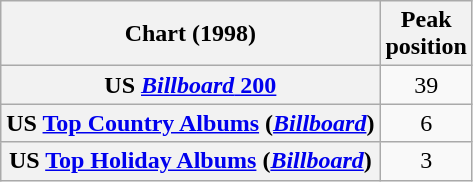<table class="wikitable sortable plainrowheaders" style="text-align:center">
<tr>
<th scope="col">Chart (1998)</th>
<th scope="col">Peak<br> position</th>
</tr>
<tr>
<th scope="row">US <a href='#'><em>Billboard</em> 200</a></th>
<td>39</td>
</tr>
<tr>
<th scope="row">US <a href='#'>Top Country Albums</a> (<em><a href='#'>Billboard</a></em>)</th>
<td>6</td>
</tr>
<tr>
<th scope="row">US <a href='#'>Top Holiday Albums</a> (<em><a href='#'>Billboard</a></em>)</th>
<td>3</td>
</tr>
</table>
